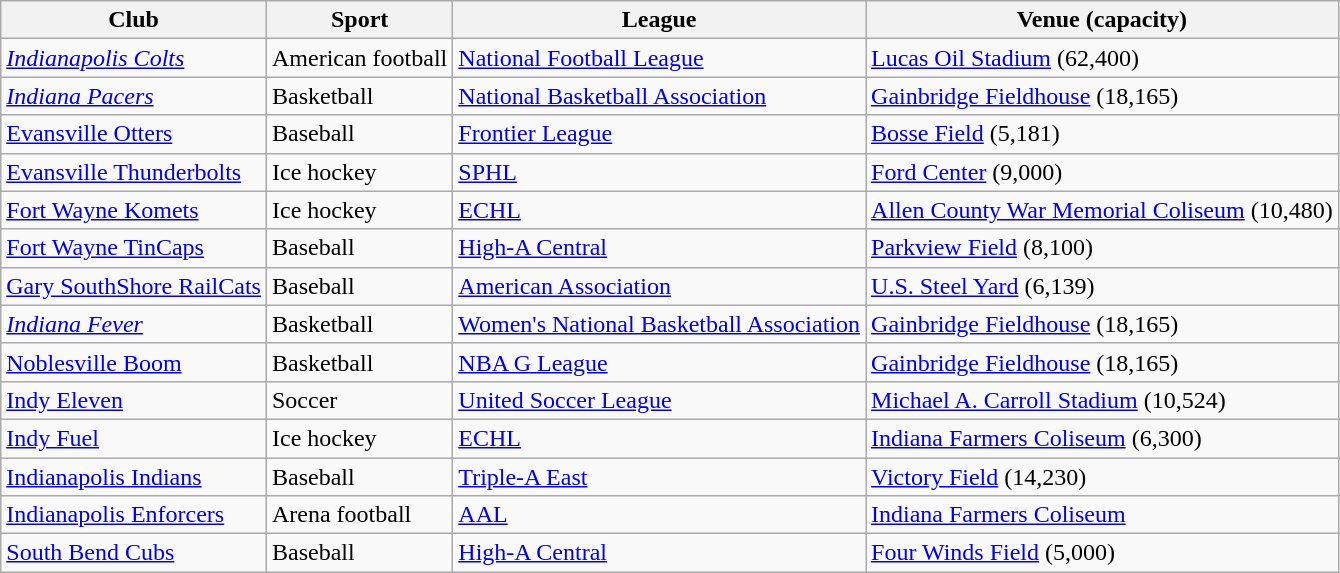<table class="wikitable sortable">
<tr>
<th>Club</th>
<th>Sport</th>
<th>League</th>
<th>Venue (capacity)</th>
</tr>
<tr>
<td><em><a href='#'>Indianapolis Colts</a></em></td>
<td>American football</td>
<td><a href='#'>National Football League</a></td>
<td><a href='#'>Lucas Oil Stadium</a> (62,400)</td>
</tr>
<tr>
<td><em><a href='#'>Indiana Pacers</a></em></td>
<td>Basketball</td>
<td><a href='#'>National Basketball Association</a></td>
<td><a href='#'>Gainbridge Fieldhouse</a> (18,165)</td>
</tr>
<tr>
<td><a href='#'>Evansville Otters</a></td>
<td>Baseball</td>
<td><a href='#'>Frontier League</a></td>
<td><a href='#'>Bosse Field</a> (5,181)</td>
</tr>
<tr>
<td><a href='#'>Evansville Thunderbolts</a></td>
<td>Ice hockey</td>
<td><a href='#'>SPHL</a></td>
<td><a href='#'>Ford Center</a> (9,000)</td>
</tr>
<tr>
<td><a href='#'>Fort Wayne Komets</a></td>
<td>Ice hockey</td>
<td><a href='#'>ECHL</a></td>
<td><a href='#'>Allen County War Memorial Coliseum</a> (10,480)</td>
</tr>
<tr>
<td><a href='#'>Fort Wayne TinCaps</a></td>
<td>Baseball</td>
<td><a href='#'>High-A Central</a></td>
<td><a href='#'>Parkview Field</a> (8,100)</td>
</tr>
<tr>
<td><a href='#'>Gary SouthShore RailCats</a></td>
<td>Baseball</td>
<td><a href='#'>American Association</a></td>
<td><a href='#'>U.S. Steel Yard</a> (6,139)</td>
</tr>
<tr>
<td><em><a href='#'>Indiana Fever</a></em></td>
<td>Basketball</td>
<td><a href='#'>Women's National Basketball Association</a></td>
<td><a href='#'>Gainbridge Fieldhouse</a> (18,165)</td>
</tr>
<tr>
<td><a href='#'>Noblesville Boom</a></td>
<td>Basketball</td>
<td><a href='#'>NBA G League</a></td>
<td><a href='#'>Gainbridge Fieldhouse</a> (18,165)<br></td>
</tr>
<tr>
<td><a href='#'>Indy Eleven</a></td>
<td>Soccer</td>
<td><a href='#'>United Soccer League</a></td>
<td><a href='#'>Michael A. Carroll Stadium</a> (10,524)</td>
</tr>
<tr>
<td><a href='#'>Indy Fuel</a></td>
<td>Ice hockey</td>
<td><a href='#'>ECHL</a></td>
<td><a href='#'>Indiana Farmers Coliseum</a> (6,300)</td>
</tr>
<tr>
<td><a href='#'>Indianapolis Indians</a></td>
<td>Baseball</td>
<td><a href='#'>Triple-A East</a></td>
<td><a href='#'>Victory Field</a> (14,230)</td>
</tr>
<tr>
<td><a href='#'>Indianapolis Enforcers</a></td>
<td>Arena football</td>
<td><a href='#'>AAL</a></td>
<td><a href='#'>Indiana Farmers Coliseum</a></td>
</tr>
<tr>
<td><a href='#'>South Bend Cubs</a></td>
<td>Baseball</td>
<td><a href='#'>High-A Central</a></td>
<td><a href='#'>Four Winds Field</a> (5,000)</td>
</tr>
</table>
